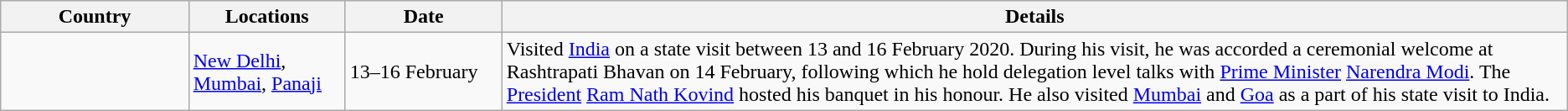<table class="wikitable">
<tr>
<th width="12%">Country</th>
<th width="10%">Locations</th>
<th width="10%">Date</th>
<th>Details</th>
</tr>
<tr>
<td></td>
<td><a href='#'>New Delhi</a>, <a href='#'>Mumbai</a>, <a href='#'>Panaji</a></td>
<td>13–16 February</td>
<td>Visited <a href='#'>India</a> on a state visit between 13 and 16 February 2020. During his visit, he was accorded a ceremonial welcome at Rashtrapati Bhavan on 14 February, following which he hold delegation level talks with <a href='#'>Prime Minister</a> <a href='#'>Narendra Modi</a>. The <a href='#'>President</a> <a href='#'>Ram Nath Kovind</a> hosted his banquet in his honour. He also visited <a href='#'>Mumbai</a> and <a href='#'>Goa</a> as a part of his state visit to India.</td>
</tr>
</table>
